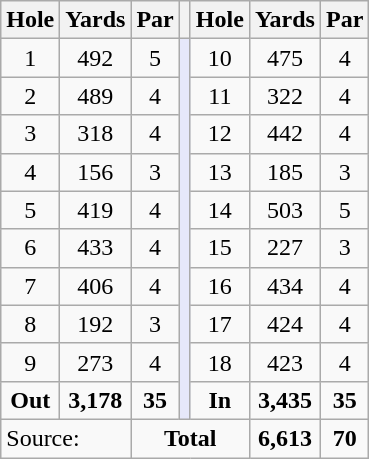<table class="wikitable" style="text-align:center;">
<tr>
<th>Hole</th>
<th>Yards</th>
<th>Par</th>
<th></th>
<th>Hole</th>
<th>Yards</th>
<th>Par</th>
</tr>
<tr>
<td>1</td>
<td>492</td>
<td>5</td>
<td rowspan="10" style="background:#E6E8FA;"></td>
<td>10</td>
<td>475</td>
<td>4</td>
</tr>
<tr>
<td>2</td>
<td>489</td>
<td>4</td>
<td>11</td>
<td>322</td>
<td>4</td>
</tr>
<tr>
<td>3</td>
<td>318</td>
<td>4</td>
<td>12</td>
<td>442</td>
<td>4</td>
</tr>
<tr>
<td>4</td>
<td>156</td>
<td>3</td>
<td>13</td>
<td>185</td>
<td>3</td>
</tr>
<tr>
<td>5</td>
<td>419</td>
<td>4</td>
<td>14</td>
<td>503</td>
<td>5</td>
</tr>
<tr>
<td>6</td>
<td>433</td>
<td>4</td>
<td>15</td>
<td>227</td>
<td>3</td>
</tr>
<tr>
<td>7</td>
<td>406</td>
<td>4</td>
<td>16</td>
<td>434</td>
<td>4</td>
</tr>
<tr>
<td>8</td>
<td>192</td>
<td>3</td>
<td>17</td>
<td>424</td>
<td>4</td>
</tr>
<tr>
<td>9</td>
<td>273</td>
<td>4</td>
<td>18</td>
<td>423</td>
<td>4</td>
</tr>
<tr>
<td><strong>Out</strong></td>
<td><strong>3,178</strong></td>
<td><strong>35</strong></td>
<td><strong>In</strong></td>
<td><strong>3,435</strong></td>
<td><strong>35</strong></td>
</tr>
<tr>
<td colspan="2" style="text-align:left;">Source:</td>
<td colspan="3"><strong>Total</strong></td>
<td><strong>6,613</strong></td>
<td><strong>70</strong></td>
</tr>
</table>
